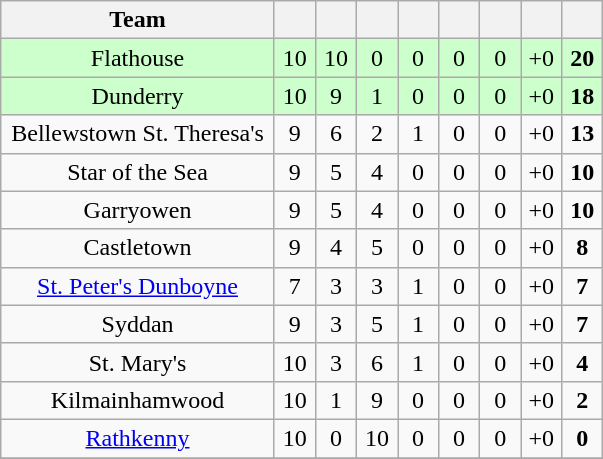<table class="wikitable" style="text-align:center">
<tr>
<th width="175">Team</th>
<th width="20"></th>
<th width="20"></th>
<th width="20"></th>
<th width="20"></th>
<th width="20"></th>
<th width="20"></th>
<th width="20"></th>
<th width="20"></th>
</tr>
<tr style="background:#cfc;">
<td>Flathouse</td>
<td>10</td>
<td>10</td>
<td>0</td>
<td>0</td>
<td>0</td>
<td>0</td>
<td>+0</td>
<td><strong>20</strong></td>
</tr>
<tr style="background:#cfc;">
<td>Dunderry</td>
<td>10</td>
<td>9</td>
<td>1</td>
<td>0</td>
<td>0</td>
<td>0</td>
<td>+0</td>
<td><strong>18</strong></td>
</tr>
<tr>
<td>Bellewstown St. Theresa's</td>
<td>9</td>
<td>6</td>
<td>2</td>
<td>1</td>
<td>0</td>
<td>0</td>
<td>+0</td>
<td><strong>13</strong></td>
</tr>
<tr>
<td>Star of the Sea</td>
<td>9</td>
<td>5</td>
<td>4</td>
<td>0</td>
<td>0</td>
<td>0</td>
<td>+0</td>
<td><strong>10</strong></td>
</tr>
<tr>
<td>Garryowen</td>
<td>9</td>
<td>5</td>
<td>4</td>
<td>0</td>
<td>0</td>
<td>0</td>
<td>+0</td>
<td><strong>10</strong></td>
</tr>
<tr>
<td>Castletown</td>
<td>9</td>
<td>4</td>
<td>5</td>
<td>0</td>
<td>0</td>
<td>0</td>
<td>+0</td>
<td><strong>8</strong></td>
</tr>
<tr>
<td><a href='#'>St. Peter's Dunboyne</a></td>
<td>7</td>
<td>3</td>
<td>3</td>
<td>1</td>
<td>0</td>
<td>0</td>
<td>+0</td>
<td><strong>7</strong></td>
</tr>
<tr>
<td>Syddan</td>
<td>9</td>
<td>3</td>
<td>5</td>
<td>1</td>
<td>0</td>
<td>0</td>
<td>+0</td>
<td><strong>7</strong></td>
</tr>
<tr>
<td>St. Mary's</td>
<td>10</td>
<td>3</td>
<td>6</td>
<td>1</td>
<td>0</td>
<td>0</td>
<td>+0</td>
<td><strong>4</strong></td>
</tr>
<tr>
<td>Kilmainhamwood</td>
<td>10</td>
<td>1</td>
<td>9</td>
<td>0</td>
<td>0</td>
<td>0</td>
<td>+0</td>
<td><strong>2</strong></td>
</tr>
<tr>
<td><a href='#'>Rathkenny</a></td>
<td>10</td>
<td>0</td>
<td>10</td>
<td>0</td>
<td>0</td>
<td>0</td>
<td>+0</td>
<td><strong>0</strong></td>
</tr>
<tr>
</tr>
</table>
